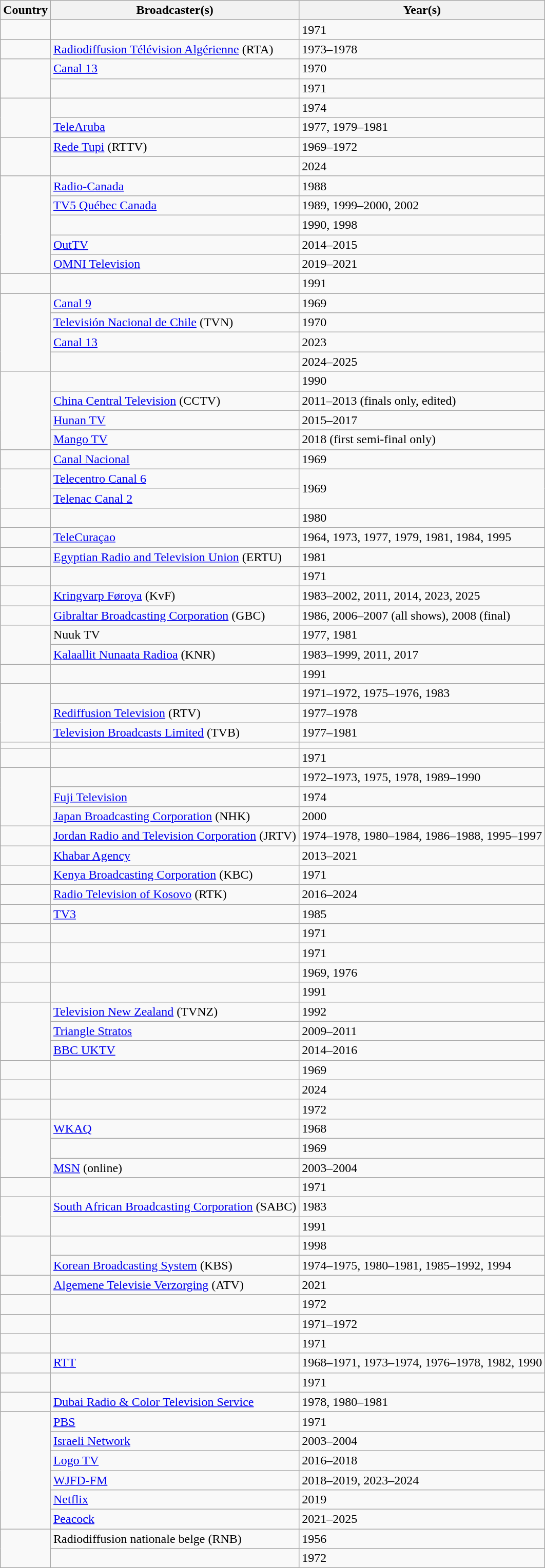<table class="wikitable sortable">
<tr>
<th>Country</th>
<th>Broadcaster(s)</th>
<th>Year(s)</th>
</tr>
<tr>
<td></td>
<td></td>
<td>1971</td>
</tr>
<tr>
<td></td>
<td><a href='#'>Radiodiffusion Télévision Algérienne</a> (RTA)</td>
<td>1973–1978</td>
</tr>
<tr>
<td rowspan="2"></td>
<td><a href='#'>Canal 13</a></td>
<td>1970</td>
</tr>
<tr>
<td></td>
<td>1971</td>
</tr>
<tr>
<td rowspan="2"></td>
<td></td>
<td>1974</td>
</tr>
<tr>
<td><a href='#'>TeleAruba</a></td>
<td>1977, 1979–1981</td>
</tr>
<tr>
<td rowspan="2"></td>
<td><a href='#'>Rede Tupi</a> (RTTV)</td>
<td>1969–1972</td>
</tr>
<tr>
<td></td>
<td>2024</td>
</tr>
<tr>
<td rowspan="5"></td>
<td><a href='#'>Radio-Canada</a></td>
<td>1988</td>
</tr>
<tr>
<td><a href='#'>TV5 Québec Canada</a></td>
<td>1989, 1999–2000, 2002</td>
</tr>
<tr>
<td></td>
<td>1990, 1998</td>
</tr>
<tr>
<td><a href='#'>OutTV</a></td>
<td>2014–2015</td>
</tr>
<tr>
<td><a href='#'>OMNI Television</a></td>
<td>2019–2021</td>
</tr>
<tr>
<td></td>
<td></td>
<td>1991</td>
</tr>
<tr>
<td rowspan="4"></td>
<td><a href='#'>Canal 9</a></td>
<td>1969</td>
</tr>
<tr>
<td><a href='#'>Televisión Nacional de Chile</a> (TVN)</td>
<td>1970</td>
</tr>
<tr>
<td><a href='#'>Canal 13</a></td>
<td>2023</td>
</tr>
<tr>
<td></td>
<td>2024–2025</td>
</tr>
<tr>
<td rowspan="4"></td>
<td></td>
<td>1990</td>
</tr>
<tr>
<td><a href='#'>China Central Television</a> (CCTV)</td>
<td>2011–2013  (finals only, edited)</td>
</tr>
<tr>
<td><a href='#'>Hunan TV</a></td>
<td>2015–2017</td>
</tr>
<tr>
<td><a href='#'>Mango TV</a></td>
<td>2018 (first semi-final only)</td>
</tr>
<tr>
<td></td>
<td><a href='#'>Canal Nacional</a></td>
<td>1969</td>
</tr>
<tr>
<td rowspan="2"></td>
<td><a href='#'>Telecentro Canal 6</a></td>
<td rowspan="2">1969</td>
</tr>
<tr>
<td><a href='#'>Telenac Canal 2</a></td>
</tr>
<tr>
<td></td>
<td></td>
<td>1980</td>
</tr>
<tr>
<td></td>
<td><a href='#'>TeleCuraçao</a></td>
<td>1964, 1973, 1977, 1979, 1981, 1984, 1995</td>
</tr>
<tr>
<td></td>
<td><a href='#'>Egyptian Radio and Television Union</a> (ERTU)</td>
<td>1981</td>
</tr>
<tr>
<td></td>
<td></td>
<td>1971</td>
</tr>
<tr>
<td></td>
<td><a href='#'>Kringvarp Føroya</a> (KvF)</td>
<td>1983–2002, 2011, 2014, 2023, 2025</td>
</tr>
<tr>
<td></td>
<td><a href='#'>Gibraltar Broadcasting Corporation</a> (GBC)</td>
<td>1986, 2006–2007 (all shows), 2008 (final)</td>
</tr>
<tr>
<td rowspan="2"></td>
<td>Nuuk TV</td>
<td>1977, 1981</td>
</tr>
<tr>
<td><a href='#'>Kalaallit Nunaata Radioa</a> (KNR)</td>
<td>1983–1999, 2011, 2017</td>
</tr>
<tr>
<td></td>
<td></td>
<td>1991</td>
</tr>
<tr>
<td rowspan="3"></td>
<td></td>
<td>1971–1972, 1975–1976, 1983</td>
</tr>
<tr>
<td><a href='#'>Rediffusion Television</a> (RTV)</td>
<td>1977–1978</td>
</tr>
<tr>
<td><a href='#'>Television Broadcasts Limited</a> (TVB)</td>
<td>1977–1981</td>
</tr>
<tr>
<td></td>
<td></td>
<td></td>
</tr>
<tr>
<td></td>
<td></td>
<td>1971</td>
</tr>
<tr>
<td rowspan="3"></td>
<td></td>
<td>1972–1973, 1975, 1978, 1989–1990</td>
</tr>
<tr>
<td><a href='#'>Fuji Television</a></td>
<td>1974</td>
</tr>
<tr>
<td><a href='#'>Japan Broadcasting Corporation</a> (NHK)</td>
<td>2000</td>
</tr>
<tr>
<td></td>
<td><a href='#'>Jordan Radio and Television Corporation</a> (JRTV)</td>
<td>1974–1978, 1980–1984, 1986–1988, 1995–1997</td>
</tr>
<tr>
<td></td>
<td><a href='#'>Khabar Agency</a></td>
<td>2013–2021</td>
</tr>
<tr>
<td></td>
<td><a href='#'>Kenya Broadcasting Corporation</a> (KBC)</td>
<td>1971</td>
</tr>
<tr>
<td></td>
<td><a href='#'>Radio Television of Kosovo</a> (RTK)</td>
<td>2016–2024</td>
</tr>
<tr>
<td></td>
<td><a href='#'>TV3</a></td>
<td>1985</td>
</tr>
<tr>
<td></td>
<td></td>
<td>1971</td>
</tr>
<tr>
<td></td>
<td></td>
<td>1971</td>
</tr>
<tr>
<td></td>
<td></td>
<td>1969, 1976</td>
</tr>
<tr>
<td></td>
<td></td>
<td>1991</td>
</tr>
<tr>
<td rowspan="3"></td>
<td><a href='#'>Television New Zealand</a> (TVNZ)</td>
<td>1992</td>
</tr>
<tr>
<td><a href='#'>Triangle Stratos</a></td>
<td>2009–2011</td>
</tr>
<tr>
<td><a href='#'>BBC UKTV</a></td>
<td>2014–2016</td>
</tr>
<tr>
<td></td>
<td></td>
<td>1969</td>
</tr>
<tr>
<td></td>
<td></td>
<td>2024</td>
</tr>
<tr>
<td></td>
<td></td>
<td>1972</td>
</tr>
<tr>
<td rowspan="3"></td>
<td><a href='#'>WKAQ</a></td>
<td>1968</td>
</tr>
<tr>
<td></td>
<td>1969</td>
</tr>
<tr>
<td><a href='#'>MSN</a> (online)</td>
<td>2003–2004</td>
</tr>
<tr>
<td></td>
<td></td>
<td>1971</td>
</tr>
<tr>
<td rowspan="2"></td>
<td><a href='#'>South African Broadcasting Corporation</a> (SABC)</td>
<td>1983</td>
</tr>
<tr>
<td></td>
<td>1991</td>
</tr>
<tr>
<td rowspan="2"></td>
<td></td>
<td>1998</td>
</tr>
<tr>
<td><a href='#'>Korean Broadcasting System</a> (KBS)</td>
<td>1974–1975, 1980–1981, 1985–1992, 1994</td>
</tr>
<tr>
<td></td>
<td><a href='#'>Algemene Televisie Verzorging</a> (ATV)</td>
<td>2021</td>
</tr>
<tr>
<td></td>
<td></td>
<td>1972</td>
</tr>
<tr>
<td></td>
<td></td>
<td>1971–1972</td>
</tr>
<tr>
<td></td>
<td></td>
<td>1971</td>
</tr>
<tr>
<td></td>
<td><a href='#'>RTT</a></td>
<td>1968–1971, 1973–1974, 1976–1978, 1982, 1990</td>
</tr>
<tr>
<td></td>
<td></td>
<td>1971</td>
</tr>
<tr>
<td></td>
<td><a href='#'>Dubai Radio & Color Television Service</a></td>
<td>1978, 1980–1981</td>
</tr>
<tr>
<td rowspan="6"></td>
<td><a href='#'>PBS</a></td>
<td>1971</td>
</tr>
<tr>
<td><a href='#'>Israeli Network</a></td>
<td>2003–2004</td>
</tr>
<tr>
<td><a href='#'>Logo TV</a></td>
<td>2016–2018</td>
</tr>
<tr>
<td><a href='#'>WJFD-FM</a></td>
<td>2018–2019, 2023–2024</td>
</tr>
<tr>
<td><a href='#'>Netflix</a></td>
<td>2019</td>
</tr>
<tr>
<td><a href='#'>Peacock</a></td>
<td>2021–2025</td>
</tr>
<tr>
<td rowspan="2"></td>
<td>Radiodiffusion nationale belge (RNB)</td>
<td>1956</td>
</tr>
<tr>
<td></td>
<td>1972</td>
</tr>
</table>
